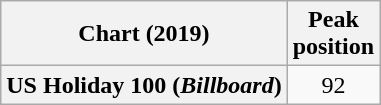<table class="wikitable plainrowheaders">
<tr>
<th scope="col">Chart (2019)</th>
<th scope="col">Peak<br>position</th>
</tr>
<tr>
<th scope="row">US Holiday 100 (<em>Billboard</em>) </th>
<td style="text-align:center;">92</td>
</tr>
</table>
